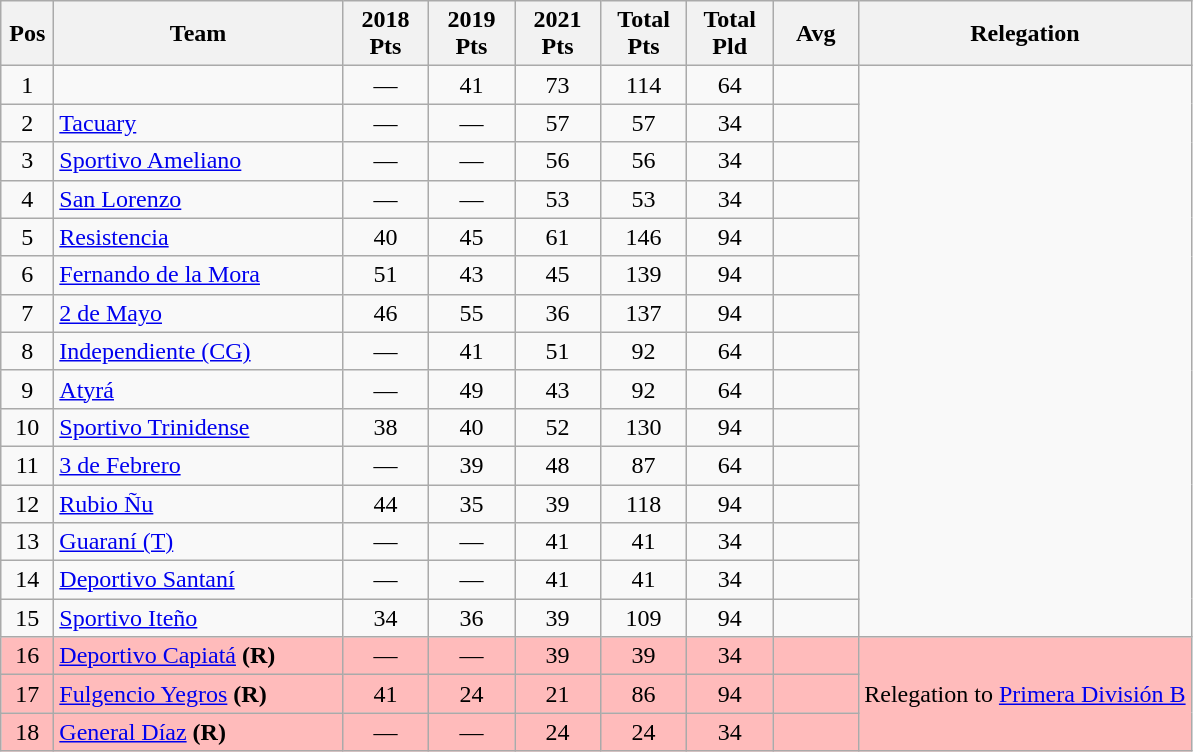<table class="wikitable" style="text-align:center">
<tr>
<th width=28>Pos<br></th>
<th width=185>Team<br></th>
<th width=50>2018<br>Pts</th>
<th width=50>2019<br>Pts</th>
<th width=50>2021<br>Pts</th>
<th width=50>Total<br>Pts</th>
<th width=50>Total<br>Pld</th>
<th width=50>Avg</th>
<th>Relegation</th>
</tr>
<tr>
<td>1</td>
<td align="left"></td>
<td>—</td>
<td>41</td>
<td>73</td>
<td>114</td>
<td>64</td>
<td><strong></strong></td>
<td rowspan=15></td>
</tr>
<tr>
<td>2</td>
<td align="left"><a href='#'>Tacuary</a></td>
<td>—</td>
<td>—</td>
<td>57</td>
<td>57</td>
<td>34</td>
<td><strong></strong></td>
</tr>
<tr>
<td>3</td>
<td align="left"><a href='#'>Sportivo Ameliano</a></td>
<td>—</td>
<td>—</td>
<td>56</td>
<td>56</td>
<td>34</td>
<td><strong></strong></td>
</tr>
<tr>
<td>4</td>
<td align="left"><a href='#'>San Lorenzo</a></td>
<td>—</td>
<td>—</td>
<td>53</td>
<td>53</td>
<td>34</td>
<td><strong></strong></td>
</tr>
<tr>
<td>5</td>
<td align="left"><a href='#'>Resistencia</a></td>
<td>40</td>
<td>45</td>
<td>61</td>
<td>146</td>
<td>94</td>
<td><strong></strong></td>
</tr>
<tr>
<td>6</td>
<td align="left"><a href='#'>Fernando de la Mora</a></td>
<td>51</td>
<td>43</td>
<td>45</td>
<td>139</td>
<td>94</td>
<td><strong></strong></td>
</tr>
<tr>
<td>7</td>
<td align="left"><a href='#'>2 de Mayo</a></td>
<td>46</td>
<td>55</td>
<td>36</td>
<td>137</td>
<td>94</td>
<td><strong></strong></td>
</tr>
<tr>
<td>8</td>
<td align="left"><a href='#'>Independiente (CG)</a></td>
<td>—</td>
<td>41</td>
<td>51</td>
<td>92</td>
<td>64</td>
<td><strong></strong></td>
</tr>
<tr>
<td>9</td>
<td align="left"><a href='#'>Atyrá</a></td>
<td>—</td>
<td>49</td>
<td>43</td>
<td>92</td>
<td>64</td>
<td><strong></strong></td>
</tr>
<tr>
<td>10</td>
<td align="left"><a href='#'>Sportivo Trinidense</a></td>
<td>38</td>
<td>40</td>
<td>52</td>
<td>130</td>
<td>94</td>
<td><strong></strong></td>
</tr>
<tr>
<td>11</td>
<td align="left"><a href='#'>3 de Febrero</a></td>
<td>—</td>
<td>39</td>
<td>48</td>
<td>87</td>
<td>64</td>
<td><strong></strong></td>
</tr>
<tr>
<td>12</td>
<td align="left"><a href='#'>Rubio Ñu</a></td>
<td>44</td>
<td>35</td>
<td>39</td>
<td>118</td>
<td>94</td>
<td><strong></strong></td>
</tr>
<tr>
<td>13</td>
<td align="left"><a href='#'>Guaraní (T)</a></td>
<td>—</td>
<td>—</td>
<td>41</td>
<td>41</td>
<td>34</td>
<td><strong></strong></td>
</tr>
<tr>
<td>14</td>
<td align="left"><a href='#'>Deportivo Santaní</a></td>
<td>—</td>
<td>—</td>
<td>41</td>
<td>41</td>
<td>34</td>
<td><strong></strong></td>
</tr>
<tr>
<td>15</td>
<td align="left"><a href='#'>Sportivo Iteño</a></td>
<td>34</td>
<td>36</td>
<td>39</td>
<td>109</td>
<td>94</td>
<td><strong></strong></td>
</tr>
<tr bgcolor=#FFBBBB>
<td>16</td>
<td align="left"><a href='#'>Deportivo Capiatá</a> <strong>(R)</strong></td>
<td>—</td>
<td>—</td>
<td>39</td>
<td>39</td>
<td>34</td>
<td><strong></strong></td>
<td rowspan=3>Relegation to <a href='#'>Primera División B</a></td>
</tr>
<tr bgcolor=#FFBBBB>
<td>17</td>
<td align="left"><a href='#'>Fulgencio Yegros</a> <strong>(R)</strong></td>
<td>41</td>
<td>24</td>
<td>21</td>
<td>86</td>
<td>94</td>
<td><strong></strong></td>
</tr>
<tr bgcolor=#FFBBBB>
<td>18</td>
<td align="left"><a href='#'>General Díaz</a> <strong>(R)</strong></td>
<td>—</td>
<td>—</td>
<td>24</td>
<td>24</td>
<td>34</td>
<td><strong></strong></td>
</tr>
</table>
